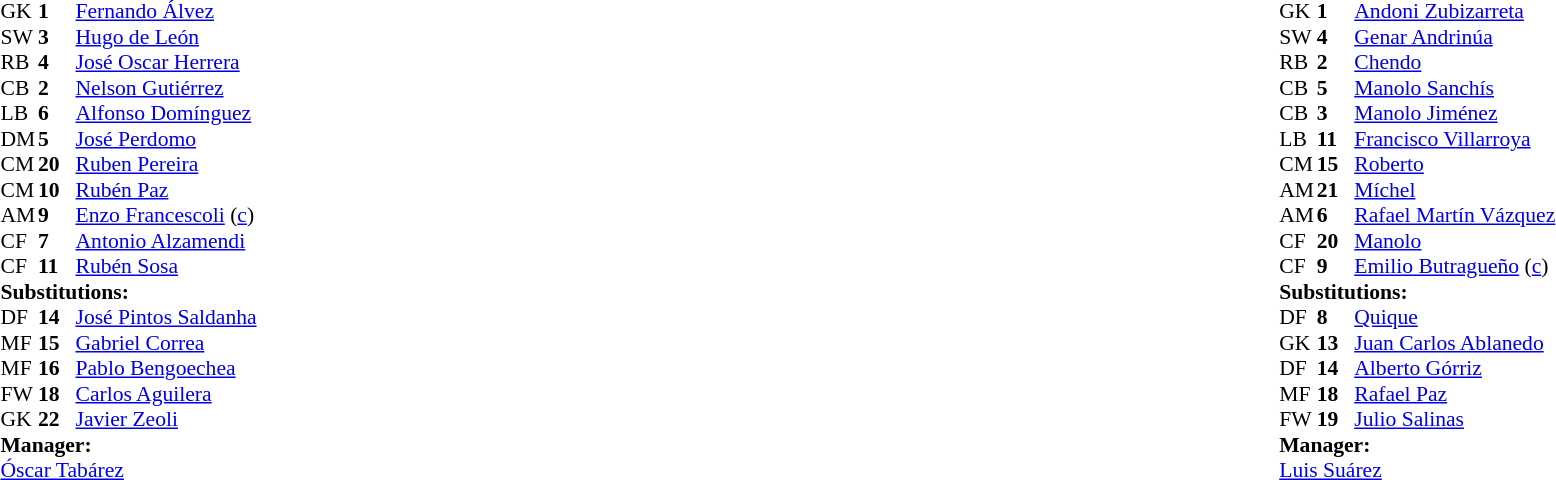<table width="100%">
<tr>
<td valign="top" width="50%"><br><table style="font-size: 90%" cellspacing="0" cellpadding="0">
<tr>
<th width="25"></th>
<th width="25"></th>
</tr>
<tr>
<td>GK</td>
<td><strong>1</strong></td>
<td><a href='#'>Fernando Álvez</a></td>
</tr>
<tr>
<td>SW</td>
<td><strong>3</strong></td>
<td><a href='#'>Hugo de León</a></td>
</tr>
<tr>
<td>RB</td>
<td><strong>4</strong></td>
<td><a href='#'>José Oscar Herrera</a></td>
</tr>
<tr>
<td>CB</td>
<td><strong>2</strong></td>
<td><a href='#'>Nelson Gutiérrez</a></td>
</tr>
<tr>
<td>LB</td>
<td><strong>6</strong></td>
<td><a href='#'>Alfonso Domínguez</a></td>
</tr>
<tr>
<td>DM</td>
<td><strong>5</strong></td>
<td><a href='#'>José Perdomo</a></td>
<td></td>
</tr>
<tr>
<td>CM</td>
<td><strong>20</strong></td>
<td><a href='#'>Ruben Pereira</a></td>
<td></td>
<td></td>
</tr>
<tr>
<td>CM</td>
<td><strong>10</strong></td>
<td><a href='#'>Rubén Paz</a></td>
</tr>
<tr>
<td>AM</td>
<td><strong>9</strong></td>
<td><a href='#'>Enzo Francescoli</a> (<a href='#'>c</a>)</td>
<td></td>
</tr>
<tr>
<td>CF</td>
<td><strong>7</strong></td>
<td><a href='#'>Antonio Alzamendi</a></td>
<td></td>
<td></td>
</tr>
<tr>
<td>CF</td>
<td><strong>11</strong></td>
<td><a href='#'>Rubén Sosa</a></td>
</tr>
<tr>
<td colspan=3><strong>Substitutions:</strong></td>
</tr>
<tr>
<td>DF</td>
<td><strong>14</strong></td>
<td><a href='#'>José Pintos Saldanha</a></td>
</tr>
<tr>
<td>MF</td>
<td><strong>15</strong></td>
<td><a href='#'>Gabriel Correa</a></td>
<td></td>
<td></td>
</tr>
<tr>
<td>MF</td>
<td><strong>16</strong></td>
<td><a href='#'>Pablo Bengoechea</a></td>
</tr>
<tr>
<td>FW</td>
<td><strong>18</strong></td>
<td><a href='#'>Carlos Aguilera</a></td>
<td></td>
<td></td>
</tr>
<tr>
<td>GK</td>
<td><strong>22</strong></td>
<td><a href='#'>Javier Zeoli</a></td>
</tr>
<tr>
<td colspan=3><strong>Manager:</strong></td>
</tr>
<tr>
<td colspan="4"><a href='#'>Óscar Tabárez</a></td>
</tr>
</table>
</td>
<td valign="top" width="50%"><br><table style="font-size: 90%" cellspacing="0" cellpadding="0" align=center>
<tr>
<th width="25"></th>
<th width="25"></th>
</tr>
<tr>
<td>GK</td>
<td><strong>1</strong></td>
<td><a href='#'>Andoni Zubizarreta</a></td>
</tr>
<tr>
<td>SW</td>
<td><strong>4</strong></td>
<td><a href='#'>Genar Andrinúa</a></td>
</tr>
<tr>
<td>RB</td>
<td><strong>2</strong></td>
<td><a href='#'>Chendo</a></td>
</tr>
<tr>
<td>CB</td>
<td><strong>5</strong></td>
<td><a href='#'>Manolo Sanchís</a></td>
</tr>
<tr>
<td>CB</td>
<td><strong>3</strong></td>
<td><a href='#'>Manolo Jiménez</a></td>
<td></td>
</tr>
<tr>
<td>LB</td>
<td><strong>11</strong></td>
<td><a href='#'>Francisco Villarroya</a></td>
<td></td>
<td></td>
</tr>
<tr>
<td>CM</td>
<td><strong>15</strong></td>
<td><a href='#'>Roberto</a></td>
</tr>
<tr>
<td>AM</td>
<td><strong>21</strong></td>
<td><a href='#'>Míchel</a></td>
</tr>
<tr>
<td>AM</td>
<td><strong>6</strong></td>
<td><a href='#'>Rafael Martín Vázquez</a></td>
</tr>
<tr>
<td>CF</td>
<td><strong>20</strong></td>
<td><a href='#'>Manolo</a></td>
<td></td>
<td></td>
</tr>
<tr>
<td>CF</td>
<td><strong>9</strong></td>
<td><a href='#'>Emilio Butragueño</a> (<a href='#'>c</a>)</td>
</tr>
<tr>
<td colspan=3><strong>Substitutions:</strong></td>
</tr>
<tr>
<td>DF</td>
<td><strong>8</strong></td>
<td><a href='#'>Quique</a></td>
</tr>
<tr>
<td>GK</td>
<td><strong>13</strong></td>
<td><a href='#'>Juan Carlos Ablanedo</a></td>
</tr>
<tr>
<td>DF</td>
<td><strong>14</strong></td>
<td><a href='#'>Alberto Górriz</a></td>
<td></td>
<td></td>
</tr>
<tr>
<td>MF</td>
<td><strong>18</strong></td>
<td><a href='#'>Rafael Paz</a></td>
<td></td>
<td></td>
</tr>
<tr>
<td>FW</td>
<td><strong>19</strong></td>
<td><a href='#'>Julio Salinas</a></td>
</tr>
<tr>
<td colspan=3><strong>Manager:</strong></td>
</tr>
<tr>
<td colspan="4"><a href='#'>Luis Suárez</a></td>
</tr>
</table>
</td>
</tr>
</table>
